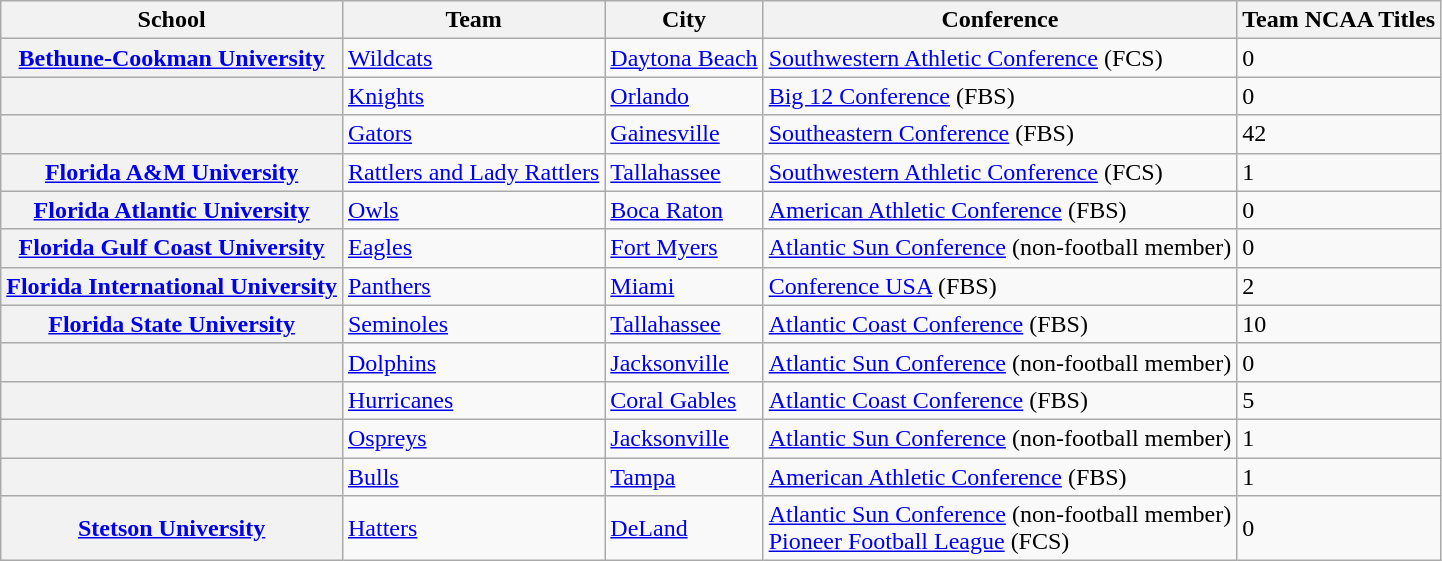<table class="sortable wikitable plainrowheaders">
<tr>
<th>School</th>
<th>Team</th>
<th>City</th>
<th>Conference</th>
<th>Team NCAA Titles</th>
</tr>
<tr>
<th scope="row"><a href='#'>Bethune-Cookman University</a></th>
<td><a href='#'>Wildcats</a></td>
<td><a href='#'>Daytona Beach</a></td>
<td><a href='#'>Southwestern Athletic Conference</a> (FCS)</td>
<td>0</td>
</tr>
<tr>
<th scope="row"></th>
<td><a href='#'>Knights</a></td>
<td><a href='#'>Orlando</a></td>
<td><a href='#'>Big 12 Conference</a> (FBS)</td>
<td>0</td>
</tr>
<tr>
<th scope="row"></th>
<td><a href='#'>Gators</a></td>
<td><a href='#'>Gainesville</a></td>
<td><a href='#'>Southeastern Conference</a> (FBS)</td>
<td>42</td>
</tr>
<tr>
<th scope="row"><a href='#'>Florida A&M University</a></th>
<td><a href='#'>Rattlers and Lady Rattlers</a></td>
<td><a href='#'>Tallahassee</a></td>
<td><a href='#'>Southwestern Athletic Conference</a> (FCS)</td>
<td>1</td>
</tr>
<tr>
<th scope="row"><a href='#'>Florida Atlantic University</a></th>
<td><a href='#'>Owls</a></td>
<td><a href='#'>Boca Raton</a></td>
<td><a href='#'>American Athletic Conference</a> (FBS)</td>
<td>0</td>
</tr>
<tr>
<th scope="row"><a href='#'>Florida Gulf Coast University</a></th>
<td><a href='#'>Eagles</a></td>
<td><a href='#'>Fort Myers</a></td>
<td><a href='#'>Atlantic Sun Conference</a> (non-football member)</td>
<td>0</td>
</tr>
<tr>
<th scope="row"><a href='#'>Florida International University</a></th>
<td><a href='#'>Panthers</a></td>
<td><a href='#'>Miami</a></td>
<td><a href='#'>Conference USA</a> (FBS)</td>
<td>2</td>
</tr>
<tr>
<th scope="row"><a href='#'>Florida State University</a></th>
<td><a href='#'>Seminoles</a></td>
<td><a href='#'>Tallahassee</a></td>
<td><a href='#'>Atlantic Coast Conference</a> (FBS)</td>
<td>10</td>
</tr>
<tr>
<th scope="row"></th>
<td><a href='#'>Dolphins</a></td>
<td><a href='#'>Jacksonville</a></td>
<td><a href='#'>Atlantic Sun Conference</a> (non-football member)</td>
<td>0</td>
</tr>
<tr>
<th scope="row"></th>
<td><a href='#'>Hurricanes</a></td>
<td><a href='#'>Coral Gables</a></td>
<td><a href='#'>Atlantic Coast Conference</a> (FBS)</td>
<td>5</td>
</tr>
<tr>
<th scope="row"></th>
<td><a href='#'>Ospreys</a></td>
<td><a href='#'>Jacksonville</a></td>
<td><a href='#'>Atlantic Sun Conference</a> (non-football member)</td>
<td>1</td>
</tr>
<tr>
<th scope="row"></th>
<td><a href='#'>Bulls</a></td>
<td><a href='#'>Tampa</a></td>
<td><a href='#'>American Athletic Conference</a> (FBS)</td>
<td>1</td>
</tr>
<tr>
<th scope="row"><a href='#'>Stetson University</a></th>
<td><a href='#'>Hatters</a></td>
<td><a href='#'>DeLand</a></td>
<td><a href='#'>Atlantic Sun Conference</a> (non-football member)<br><a href='#'>Pioneer Football League</a> (FCS)</td>
<td>0</td>
</tr>
</table>
